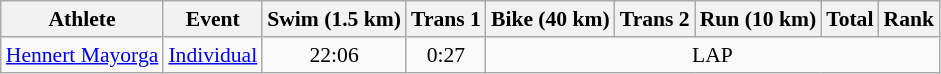<table class="wikitable" style="font-size:90%">
<tr>
<th>Athlete</th>
<th>Event</th>
<th>Swim (1.5 km)</th>
<th>Trans 1</th>
<th>Bike (40 km)</th>
<th>Trans 2</th>
<th>Run (10 km)</th>
<th>Total</th>
<th>Rank</th>
</tr>
<tr align=center>
<td><a href='#'>Hennert Mayorga</a></td>
<td><a href='#'>Individual</a></td>
<td>22:06</td>
<td>0:27</td>
<td colspan="5">LAP</td>
</tr>
</table>
